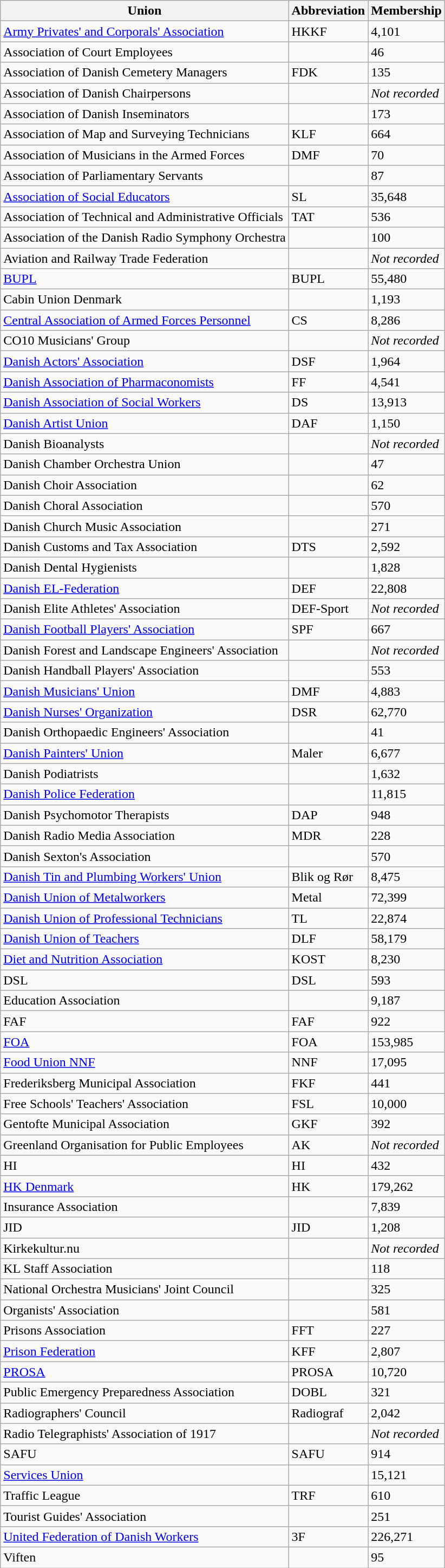<table class="wikitable sortable">
<tr>
<th>Union</th>
<th>Abbreviation</th>
<th data-sort-type=number>Membership</th>
</tr>
<tr>
<td><a href='#'>Army Privates' and Corporals' Association</a></td>
<td>HKKF</td>
<td>4,101</td>
</tr>
<tr>
<td>Association of Court Employees</td>
<td></td>
<td>46</td>
</tr>
<tr>
<td>Association of Danish Cemetery Managers</td>
<td>FDK</td>
<td>135</td>
</tr>
<tr>
<td>Association of Danish Chairpersons</td>
<td></td>
<td><em>Not recorded</em></td>
</tr>
<tr>
<td>Association of Danish Inseminators</td>
<td></td>
<td>173</td>
</tr>
<tr>
<td>Association of Map and Surveying Technicians</td>
<td>KLF</td>
<td>664</td>
</tr>
<tr>
<td>Association of Musicians in the Armed Forces</td>
<td>DMF</td>
<td>70</td>
</tr>
<tr>
<td>Association of Parliamentary Servants</td>
<td></td>
<td>87</td>
</tr>
<tr>
<td><a href='#'>Association of Social Educators</a></td>
<td>SL</td>
<td>35,648</td>
</tr>
<tr>
<td>Association of Technical and Administrative Officials</td>
<td>TAT</td>
<td>536</td>
</tr>
<tr>
<td>Association of the Danish Radio Symphony Orchestra</td>
<td></td>
<td>100</td>
</tr>
<tr>
<td>Aviation and Railway Trade Federation</td>
<td></td>
<td><em>Not recorded</em></td>
</tr>
<tr>
<td><a href='#'>BUPL</a></td>
<td>BUPL</td>
<td>55,480</td>
</tr>
<tr>
<td>Cabin Union Denmark</td>
<td></td>
<td>1,193</td>
</tr>
<tr>
<td><a href='#'>Central Association of Armed Forces Personnel</a></td>
<td>CS</td>
<td>8,286</td>
</tr>
<tr>
<td>CO10 Musicians' Group</td>
<td></td>
<td><em>Not recorded</em></td>
</tr>
<tr>
<td><a href='#'>Danish Actors' Association</a></td>
<td>DSF</td>
<td>1,964</td>
</tr>
<tr>
<td><a href='#'>Danish Association of Pharmaconomists</a></td>
<td>FF</td>
<td>4,541</td>
</tr>
<tr>
<td><a href='#'>Danish Association of Social Workers</a></td>
<td>DS</td>
<td>13,913</td>
</tr>
<tr>
<td><a href='#'>Danish Artist Union</a></td>
<td>DAF</td>
<td>1,150</td>
</tr>
<tr>
<td>Danish Bioanalysts</td>
<td></td>
<td><em>Not recorded</em></td>
</tr>
<tr>
<td>Danish Chamber Orchestra Union</td>
<td></td>
<td>47</td>
</tr>
<tr>
<td>Danish Choir Association</td>
<td></td>
<td>62</td>
</tr>
<tr>
<td>Danish Choral Association</td>
<td></td>
<td>570</td>
</tr>
<tr>
<td>Danish Church Music Association</td>
<td></td>
<td>271</td>
</tr>
<tr>
<td>Danish Customs and Tax Association</td>
<td>DTS</td>
<td>2,592</td>
</tr>
<tr>
<td>Danish Dental Hygienists</td>
<td></td>
<td>1,828</td>
</tr>
<tr>
<td><a href='#'>Danish EL-Federation</a></td>
<td>DEF</td>
<td>22,808</td>
</tr>
<tr>
<td>Danish Elite Athletes' Association</td>
<td>DEF-Sport</td>
<td><em>Not recorded</em></td>
</tr>
<tr>
<td><a href='#'>Danish Football Players' Association</a></td>
<td>SPF</td>
<td>667</td>
</tr>
<tr>
<td>Danish Forest and Landscape Engineers' Association</td>
<td></td>
<td><em>Not recorded</em></td>
</tr>
<tr>
<td>Danish Handball Players' Association</td>
<td></td>
<td>553</td>
</tr>
<tr>
<td><a href='#'>Danish Musicians' Union</a></td>
<td>DMF</td>
<td>4,883</td>
</tr>
<tr>
<td><a href='#'>Danish Nurses' Organization</a></td>
<td>DSR</td>
<td>62,770</td>
</tr>
<tr>
<td>Danish Orthopaedic Engineers' Association</td>
<td></td>
<td>41</td>
</tr>
<tr>
<td><a href='#'>Danish Painters' Union</a></td>
<td>Maler</td>
<td>6,677</td>
</tr>
<tr>
<td>Danish Podiatrists</td>
<td></td>
<td>1,632</td>
</tr>
<tr>
<td><a href='#'>Danish Police Federation</a></td>
<td></td>
<td>11,815</td>
</tr>
<tr>
<td>Danish Psychomotor Therapists</td>
<td>DAP</td>
<td>948</td>
</tr>
<tr>
<td>Danish Radio Media Association</td>
<td>MDR</td>
<td>228</td>
</tr>
<tr>
<td>Danish Sexton's Association</td>
<td></td>
<td>570</td>
</tr>
<tr>
<td><a href='#'>Danish Tin and Plumbing Workers' Union</a></td>
<td>Blik og Rør</td>
<td>8,475</td>
</tr>
<tr>
<td><a href='#'>Danish Union of Metalworkers</a></td>
<td>Metal</td>
<td>72,399</td>
</tr>
<tr>
<td><a href='#'>Danish Union of Professional Technicians</a></td>
<td>TL</td>
<td>22,874</td>
</tr>
<tr>
<td><a href='#'>Danish Union of Teachers</a></td>
<td>DLF</td>
<td>58,179</td>
</tr>
<tr>
<td><a href='#'>Diet and Nutrition Association</a></td>
<td>KOST</td>
<td>8,230</td>
</tr>
<tr>
<td>DSL</td>
<td>DSL</td>
<td>593</td>
</tr>
<tr>
<td>Education Association</td>
<td></td>
<td>9,187</td>
</tr>
<tr>
<td>FAF</td>
<td>FAF</td>
<td>922</td>
</tr>
<tr>
<td><a href='#'>FOA</a></td>
<td>FOA</td>
<td>153,985</td>
</tr>
<tr>
<td><a href='#'>Food Union NNF</a></td>
<td>NNF</td>
<td>17,095</td>
</tr>
<tr>
<td>Frederiksberg Municipal Association</td>
<td>FKF</td>
<td>441</td>
</tr>
<tr>
<td>Free Schools' Teachers' Association</td>
<td>FSL</td>
<td>10,000</td>
</tr>
<tr>
<td>Gentofte Municipal Association</td>
<td>GKF</td>
<td>392</td>
</tr>
<tr>
<td>Greenland Organisation for Public Employees</td>
<td>AK</td>
<td><em>Not recorded</em></td>
</tr>
<tr>
<td>HI</td>
<td>HI</td>
<td>432</td>
</tr>
<tr>
<td><a href='#'>HK Denmark</a></td>
<td>HK</td>
<td>179,262</td>
</tr>
<tr>
<td>Insurance Association</td>
<td></td>
<td>7,839</td>
</tr>
<tr>
<td>JID</td>
<td>JID</td>
<td>1,208</td>
</tr>
<tr>
<td>Kirkekultur.nu</td>
<td></td>
<td><em>Not recorded</em></td>
</tr>
<tr>
<td>KL Staff Association</td>
<td></td>
<td>118</td>
</tr>
<tr>
<td>National Orchestra Musicians' Joint Council</td>
<td></td>
<td>325</td>
</tr>
<tr>
<td>Organists' Association</td>
<td></td>
<td>581</td>
</tr>
<tr>
<td>Prisons Association</td>
<td>FFT</td>
<td>227</td>
</tr>
<tr>
<td><a href='#'>Prison Federation</a></td>
<td>KFF</td>
<td>2,807</td>
</tr>
<tr>
<td><a href='#'>PROSA</a></td>
<td>PROSA</td>
<td>10,720</td>
</tr>
<tr>
<td>Public Emergency Preparedness Association</td>
<td>DOBL</td>
<td>321</td>
</tr>
<tr>
<td>Radiographers' Council</td>
<td>Radiograf</td>
<td>2,042</td>
</tr>
<tr>
<td>Radio Telegraphists' Association of 1917</td>
<td></td>
<td><em>Not recorded</em></td>
</tr>
<tr>
<td>SAFU</td>
<td>SAFU</td>
<td>914</td>
</tr>
<tr>
<td><a href='#'>Services Union</a></td>
<td></td>
<td>15,121</td>
</tr>
<tr>
<td>Traffic League</td>
<td>TRF</td>
<td>610</td>
</tr>
<tr>
<td>Tourist Guides' Association</td>
<td></td>
<td>251</td>
</tr>
<tr>
<td><a href='#'>United Federation of Danish Workers</a></td>
<td>3F</td>
<td>226,271</td>
</tr>
<tr>
<td>Viften</td>
<td></td>
<td>95</td>
</tr>
</table>
